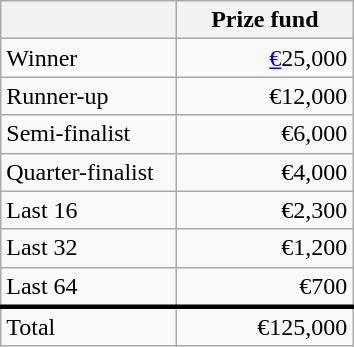<table class="wikitable">
<tr>
<th width=110px></th>
<th width=110px align="right">Prize fund</th>
</tr>
<tr>
<td>Winner</td>
<td align="right"><a href='#'>€</a>25,000</td>
</tr>
<tr>
<td>Runner-up</td>
<td align="right">€12,000</td>
</tr>
<tr>
<td>Semi-finalist</td>
<td align="right">€6,000</td>
</tr>
<tr>
<td>Quarter-finalist</td>
<td align="right">€4,000</td>
</tr>
<tr>
<td>Last 16</td>
<td align="right">€2,300</td>
</tr>
<tr>
<td>Last 32</td>
<td align="right">€1,200</td>
</tr>
<tr>
<td>Last 64</td>
<td align="right">€700</td>
</tr>
<tr style="border-top:medium solid">
<td>Total</td>
<td align="right">€125,000</td>
</tr>
</table>
